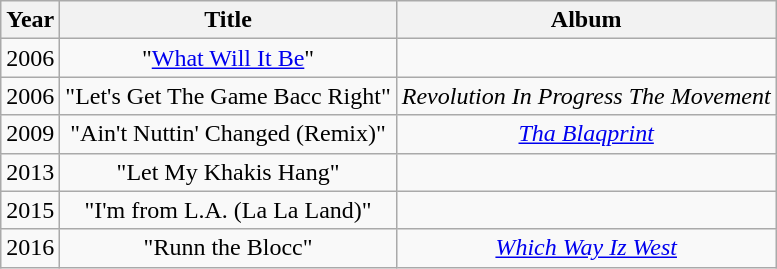<table class="wikitable">
<tr>
<th>Year</th>
<th>Title</th>
<th>Album</th>
</tr>
<tr>
<td align="center">2006</td>
<td align="center">"<a href='#'>What Will It Be</a>"</td>
<td align="center"></td>
</tr>
<tr>
<td align="center">2006</td>
<td align="center">"Let's Get The Game Bacc Right"</td>
<td align="center"><em>Revolution In Progress The Movement</em></td>
</tr>
<tr>
<td align="center">2009</td>
<td align="center">"Ain't Nuttin' Changed (Remix)"</td>
<td align="center"><em><a href='#'>Tha Blaqprint</a></em></td>
</tr>
<tr>
<td align="center">2013</td>
<td align="center">"Let My Khakis Hang"</td>
<td align="center"></td>
</tr>
<tr>
<td align="center">2015</td>
<td align="center">"I'm from L.A. (La La Land)"</td>
<td align="center"></td>
</tr>
<tr>
<td align="center">2016</td>
<td align="center">"Runn the Blocc"</td>
<td align="center"><em><a href='#'>Which Way Iz West</a></em></td>
</tr>
</table>
